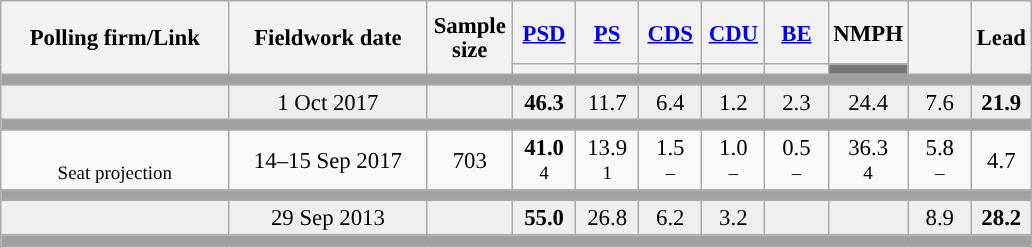<table class="wikitable collapsible sortable" style="text-align:center; font-size:95%; line-height:16px;">
<tr style="height:42px;">
<th style="width:145px;" rowspan="2">Polling firm/Link</th>
<th style="width:125px;" rowspan="2">Fieldwork date</th>
<th class="unsortable" style="width:50px;" rowspan="2">Sample size</th>
<th class="unsortable" style="width:35px;"><a href='#'>PSD</a></th>
<th class="unsortable" style="width:35px;"><a href='#'>PS</a></th>
<th class="unsortable" style="width:35px;"><a href='#'>CDS</a></th>
<th class="unsortable" style="width:35px;"><a href='#'>CDU</a></th>
<th class="unsortable" style="width:35px;"><a href='#'>BE</a></th>
<th class="unsortable" style="width:35px;">NMPH</th>
<th class="unsortable" style="width:35px;" rowspan="2"></th>
<th class="unsortable" style="width:30px;" rowspan="2">Lead</th>
</tr>
<tr>
<th class="unsortable" style="color:inherit;background:"></th>
<th class="unsortable" style="color:inherit;background:"></th>
<th class="unsortable" style="color:inherit;background:"></th>
<th class="unsortable" style="color:inherit;background:"></th>
<th class="unsortable" style="color:inherit;background:"></th>
<th class="unsortable" style="color:inherit;background:#777777;"></th>
</tr>
<tr>
<td colspan="11" style="background:#A0A0A0"></td>
</tr>
<tr style="background:#EFEFEF;">
<td><strong></strong></td>
<td data-sort-value="2019-10-06">1 Oct 2017</td>
<td></td>
<td><strong>46.3</strong><br></td>
<td>11.7<br></td>
<td>6.4<br></td>
<td>1.2<br></td>
<td>2.3<br></td>
<td>24.4<br></td>
<td>7.6<br></td>
<td style="background:"><strong>21.9</strong></td>
</tr>
<tr>
<td colspan="11" style="background:#A0A0A0"></td>
</tr>
<tr>
<td align="center"><br><small>Seat projection</small></td>
<td align="center">14–15 Sep 2017</td>
<td>703</td>
<td align="center" ><strong>41.0</strong><br><small>4</small></td>
<td align="center">13.9<br><small>1</small></td>
<td align="center">1.5<br><small>–</small></td>
<td align="center">1.0<br><small>–</small></td>
<td align="center">0.5<br><small>–</small></td>
<td align="center">36.3<br><small>4</small></td>
<td align="center">5.8<br><small>–</small></td>
<td style="background:">4.7</td>
</tr>
<tr>
</tr>
<tr>
<td colspan="11" style="background:#A0A0A0"></td>
</tr>
<tr style="background:#EFEFEF;">
<td><strong></strong></td>
<td data-sort-value="2019-10-06">29 Sep 2013</td>
<td></td>
<td><strong>55.0</strong><br></td>
<td>26.8<br></td>
<td>6.2<br></td>
<td>3.2<br></td>
<td></td>
<td></td>
<td>8.9</td>
<td style="background:"><strong>28.2</strong></td>
</tr>
<tr>
<td colspan="11" style="background:#A0A0A0"></td>
</tr>
</table>
